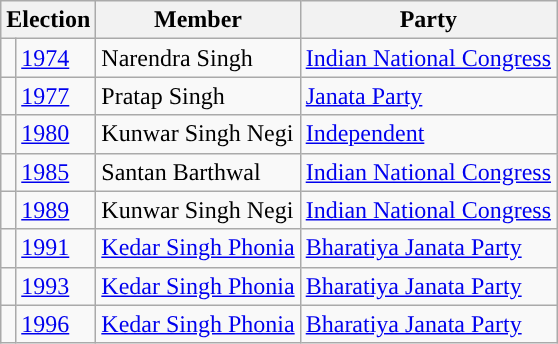<table class="wikitable">
<tr>
<th colspan="2">Election</th>
<th>Member</th>
<th>Party</th>
</tr>
<tr>
<td style="background-color: "></td>
<td><a href='#'>1974</a></td>
<td>Narendra Singh</td>
<td><a href='#'>Indian National Congress</a></td>
</tr>
<tr>
<td style="background-color: "></td>
<td><a href='#'>1977</a></td>
<td>Pratap Singh</td>
<td><a href='#'>Janata Party</a></td>
</tr>
<tr>
<td style="background-color: "></td>
<td><a href='#'>1980</a></td>
<td>Kunwar Singh Negi</td>
<td><a href='#'>Independent</a></td>
</tr>
<tr>
<td style="background-color: "></td>
<td><a href='#'>1985</a></td>
<td>Santan Barthwal</td>
<td><a href='#'>Indian National Congress</a></td>
</tr>
<tr>
<td style="background-color: "></td>
<td><a href='#'>1989</a></td>
<td>Kunwar Singh Negi</td>
<td><a href='#'>Indian National Congress</a></td>
</tr>
<tr>
<td style="background-color: "></td>
<td><a href='#'>1991</a></td>
<td><a href='#'>Kedar Singh Phonia</a></td>
<td><a href='#'>Bharatiya Janata Party</a></td>
</tr>
<tr>
<td style="background-color: "></td>
<td><a href='#'>1993</a></td>
<td><a href='#'>Kedar Singh Phonia</a></td>
<td><a href='#'>Bharatiya Janata Party</a></td>
</tr>
<tr>
<td style="background-color: "></td>
<td><a href='#'>1996</a></td>
<td><a href='#'>Kedar Singh Phonia</a></td>
<td><a href='#'>Bharatiya Janata Party</a></td>
</tr>
</table>
